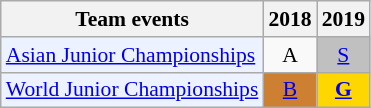<table style='font-size: 90%; text-align:center;' class='wikitable'>
<tr>
<th>Team events</th>
<th>2018</th>
<th>2019</th>
</tr>
<tr>
<td bgcolor="#ECF2FF"; align="left"><a href='#'>Asian Junior Championships</a></td>
<td>A</td>
<td bgcolor=silver><a href='#'>S</a></td>
</tr>
<tr>
<td bgcolor="#ECF2FF"; align="left"><a href='#'>World Junior Championships</a></td>
<td bgcolor=CD7F32><a href='#'>B</a></td>
<td bgcolor=gold><a href='#'><strong>G</strong></a></td>
</tr>
</table>
